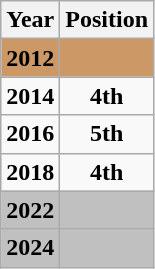<table class="wikitable" style="text-align: center;">
<tr>
<th>Year</th>
<th>Position</th>
</tr>
<tr bgcolor=cc9966>
<td> <strong>2012</strong></td>
<td></td>
</tr>
<tr>
<td> <strong>2014</strong></td>
<td colspan="2"><strong>4th</strong></td>
</tr>
<tr>
<td> <strong>2016</strong></td>
<td colspan="2"><strong>5th</strong></td>
</tr>
<tr>
<td> <strong>2018</strong></td>
<td colspan="2"><strong>4th</strong></td>
</tr>
<tr bgcolor=silver>
<td> <strong>2022</strong></td>
<td></td>
</tr>
<tr bgcolor=silver>
<td> <strong>2024</strong></td>
<td></td>
</tr>
</table>
